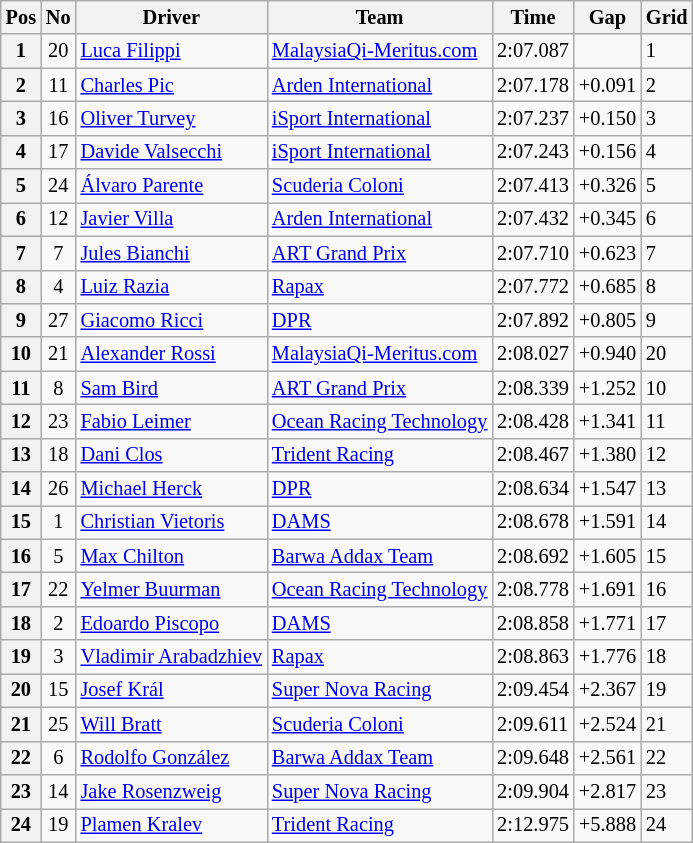<table class="wikitable" style="font-size: 85%">
<tr>
<th>Pos</th>
<th>No</th>
<th>Driver</th>
<th>Team</th>
<th>Time</th>
<th>Gap</th>
<th>Grid</th>
</tr>
<tr>
<th>1</th>
<td align="center">20</td>
<td> <a href='#'>Luca Filippi</a></td>
<td><a href='#'>MalaysiaQi-Meritus.com</a></td>
<td>2:07.087</td>
<td></td>
<td>1</td>
</tr>
<tr>
<th>2</th>
<td align="center">11</td>
<td> <a href='#'>Charles Pic</a></td>
<td><a href='#'>Arden International</a></td>
<td>2:07.178</td>
<td>+0.091</td>
<td>2</td>
</tr>
<tr>
<th>3</th>
<td align="center">16</td>
<td> <a href='#'>Oliver Turvey</a></td>
<td><a href='#'>iSport International</a></td>
<td>2:07.237</td>
<td>+0.150</td>
<td>3</td>
</tr>
<tr>
<th>4</th>
<td align="center">17</td>
<td> <a href='#'>Davide Valsecchi</a></td>
<td><a href='#'>iSport International</a></td>
<td>2:07.243</td>
<td>+0.156</td>
<td>4</td>
</tr>
<tr>
<th>5</th>
<td align="center">24</td>
<td> <a href='#'>Álvaro Parente</a></td>
<td><a href='#'>Scuderia Coloni</a></td>
<td>2:07.413</td>
<td>+0.326</td>
<td>5</td>
</tr>
<tr>
<th>6</th>
<td align="center">12</td>
<td> <a href='#'>Javier Villa</a></td>
<td><a href='#'>Arden International</a></td>
<td>2:07.432</td>
<td>+0.345</td>
<td>6</td>
</tr>
<tr>
<th>7</th>
<td align="center">7</td>
<td> <a href='#'>Jules Bianchi</a></td>
<td><a href='#'>ART Grand Prix</a></td>
<td>2:07.710</td>
<td>+0.623</td>
<td>7</td>
</tr>
<tr>
<th>8</th>
<td align="center">4</td>
<td> <a href='#'>Luiz Razia</a></td>
<td><a href='#'>Rapax</a></td>
<td>2:07.772</td>
<td>+0.685</td>
<td>8</td>
</tr>
<tr>
<th>9</th>
<td align="center">27</td>
<td> <a href='#'>Giacomo Ricci</a></td>
<td><a href='#'>DPR</a></td>
<td>2:07.892</td>
<td>+0.805</td>
<td>9</td>
</tr>
<tr>
<th>10</th>
<td align="center">21</td>
<td> <a href='#'>Alexander Rossi</a></td>
<td><a href='#'>MalaysiaQi-Meritus.com</a></td>
<td>2:08.027</td>
<td>+0.940</td>
<td>20</td>
</tr>
<tr>
<th>11</th>
<td align="center">8</td>
<td> <a href='#'>Sam Bird</a></td>
<td><a href='#'>ART Grand Prix</a></td>
<td>2:08.339</td>
<td>+1.252</td>
<td>10</td>
</tr>
<tr>
<th>12</th>
<td align="center">23</td>
<td> <a href='#'>Fabio Leimer</a></td>
<td><a href='#'>Ocean Racing Technology</a></td>
<td>2:08.428</td>
<td>+1.341</td>
<td>11</td>
</tr>
<tr>
<th>13</th>
<td align="center">18</td>
<td> <a href='#'>Dani Clos</a></td>
<td><a href='#'>Trident Racing</a></td>
<td>2:08.467</td>
<td>+1.380</td>
<td>12</td>
</tr>
<tr>
<th>14</th>
<td align="center">26</td>
<td> <a href='#'>Michael Herck</a></td>
<td><a href='#'>DPR</a></td>
<td>2:08.634</td>
<td>+1.547</td>
<td>13</td>
</tr>
<tr>
<th>15</th>
<td align="center">1</td>
<td> <a href='#'>Christian Vietoris</a></td>
<td><a href='#'>DAMS</a></td>
<td>2:08.678</td>
<td>+1.591</td>
<td>14</td>
</tr>
<tr>
<th>16</th>
<td align="center">5</td>
<td> <a href='#'>Max Chilton</a></td>
<td><a href='#'>Barwa Addax Team</a></td>
<td>2:08.692</td>
<td>+1.605</td>
<td>15</td>
</tr>
<tr>
<th>17</th>
<td align="center">22</td>
<td> <a href='#'>Yelmer Buurman</a></td>
<td><a href='#'>Ocean Racing Technology</a></td>
<td>2:08.778</td>
<td>+1.691</td>
<td>16</td>
</tr>
<tr>
<th>18</th>
<td align="center">2</td>
<td> <a href='#'>Edoardo Piscopo</a></td>
<td><a href='#'>DAMS</a></td>
<td>2:08.858</td>
<td>+1.771</td>
<td>17</td>
</tr>
<tr>
<th>19</th>
<td align="center">3</td>
<td> <a href='#'>Vladimir Arabadzhiev</a></td>
<td><a href='#'>Rapax</a></td>
<td>2:08.863</td>
<td>+1.776</td>
<td>18</td>
</tr>
<tr>
<th>20</th>
<td align="center">15</td>
<td> <a href='#'>Josef Král</a></td>
<td><a href='#'>Super Nova Racing</a></td>
<td>2:09.454</td>
<td>+2.367</td>
<td>19</td>
</tr>
<tr>
<th>21</th>
<td align="center">25</td>
<td> <a href='#'>Will Bratt</a></td>
<td><a href='#'>Scuderia Coloni</a></td>
<td>2:09.611</td>
<td>+2.524</td>
<td>21</td>
</tr>
<tr>
<th>22</th>
<td align="center">6</td>
<td> <a href='#'>Rodolfo González</a></td>
<td><a href='#'>Barwa Addax Team</a></td>
<td>2:09.648</td>
<td>+2.561</td>
<td>22</td>
</tr>
<tr>
<th>23</th>
<td align="center">14</td>
<td> <a href='#'>Jake Rosenzweig</a></td>
<td><a href='#'>Super Nova Racing</a></td>
<td>2:09.904</td>
<td>+2.817</td>
<td>23</td>
</tr>
<tr>
<th>24</th>
<td align="center">19</td>
<td> <a href='#'>Plamen Kralev</a></td>
<td><a href='#'>Trident Racing</a></td>
<td>2:12.975</td>
<td>+5.888</td>
<td>24</td>
</tr>
</table>
